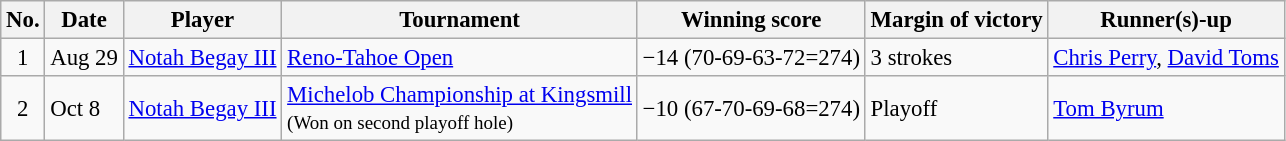<table class="wikitable" style="font-size:95%;">
<tr>
<th>No.</th>
<th>Date</th>
<th>Player</th>
<th>Tournament</th>
<th>Winning score</th>
<th>Margin of victory</th>
<th>Runner(s)-up</th>
</tr>
<tr>
<td align=center>1</td>
<td>Aug 29</td>
<td> <a href='#'>Notah Begay III</a></td>
<td><a href='#'>Reno-Tahoe Open</a></td>
<td>−14 (70-69-63-72=274)</td>
<td>3 strokes</td>
<td> <a href='#'>Chris Perry</a>,  <a href='#'>David Toms</a></td>
</tr>
<tr>
<td align=center>2</td>
<td>Oct 8</td>
<td> <a href='#'>Notah Begay III</a></td>
<td><a href='#'>Michelob Championship at Kingsmill</a><br><small>(Won on second playoff hole)</small></td>
<td>−10 (67-70-69-68=274)</td>
<td>Playoff</td>
<td> <a href='#'>Tom Byrum</a></td>
</tr>
</table>
